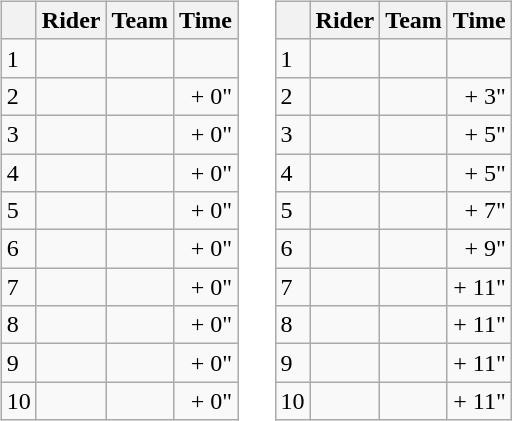<table>
<tr>
<td><br><table class="wikitable">
<tr>
<th></th>
<th>Rider</th>
<th>Team</th>
<th>Time</th>
</tr>
<tr>
<td>1</td>
<td></td>
<td></td>
<td align="right"></td>
</tr>
<tr>
<td>2</td>
<td></td>
<td></td>
<td align="right">+ 0"</td>
</tr>
<tr>
<td>3</td>
<td></td>
<td></td>
<td align="right">+ 0"</td>
</tr>
<tr>
<td>4</td>
<td></td>
<td></td>
<td align="right">+ 0"</td>
</tr>
<tr>
<td>5</td>
<td></td>
<td></td>
<td align="right">+ 0"</td>
</tr>
<tr>
<td>6</td>
<td></td>
<td></td>
<td align="right">+ 0"</td>
</tr>
<tr>
<td>7</td>
<td></td>
<td></td>
<td align="right">+ 0"</td>
</tr>
<tr>
<td>8</td>
<td></td>
<td></td>
<td align="right">+ 0"</td>
</tr>
<tr>
<td>9</td>
<td></td>
<td></td>
<td align="right">+ 0"</td>
</tr>
<tr>
<td>10</td>
<td></td>
<td></td>
<td align="right">+ 0"</td>
</tr>
</table>
</td>
<td></td>
<td><br><table class="wikitable">
<tr>
<th></th>
<th>Rider</th>
<th>Team</th>
<th>Time</th>
</tr>
<tr>
<td>1</td>
<td>  </td>
<td></td>
<td align="right"></td>
</tr>
<tr>
<td>2</td>
<td> </td>
<td></td>
<td align="right">+ 3"</td>
</tr>
<tr>
<td>3</td>
<td></td>
<td></td>
<td align="right">+ 5"</td>
</tr>
<tr>
<td>4</td>
<td></td>
<td></td>
<td align="right">+ 5"</td>
</tr>
<tr>
<td>5</td>
<td></td>
<td></td>
<td align="right">+ 7"</td>
</tr>
<tr>
<td>6</td>
<td></td>
<td></td>
<td align="right">+ 9"</td>
</tr>
<tr>
<td>7</td>
<td></td>
<td></td>
<td align="right">+ 11"</td>
</tr>
<tr>
<td>8</td>
<td></td>
<td></td>
<td align="right">+ 11"</td>
</tr>
<tr>
<td>9</td>
<td></td>
<td></td>
<td align="right">+ 11"</td>
</tr>
<tr>
<td>10</td>
<td></td>
<td></td>
<td align="right">+ 11"</td>
</tr>
</table>
</td>
</tr>
</table>
